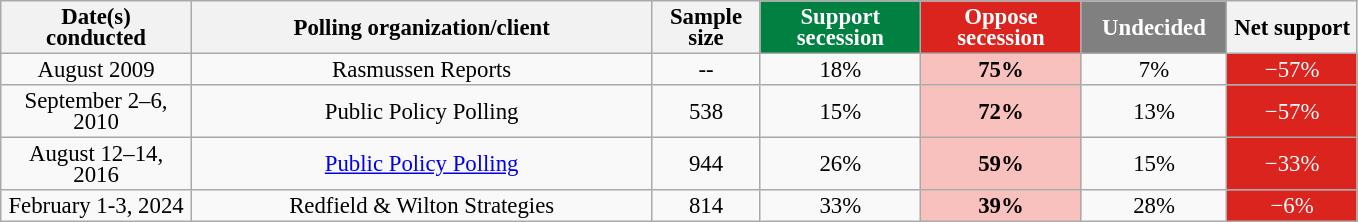<table class="wikitable sortable" style="text-align: center; line-height: 14px; font-size: 95%;">
<tr>
<th style="width: 120px;" !>Date(s)<br>conducted</th>
<th style="width: 300px;">Polling organization/client</th>
<th class="unsortable" style="width: 65px;">Sample size</th>
<th class="unsortable" style="background: rgb(0, 129, 66); width: 100px; color: white;">Support secession</th>
<th class="unsortable" style="background: rgb(220, 36, 31); width: 100px; color: white;">Oppose secession</th>
<th class="unsortable" style="background: gray; width: 90px; color: white;">Undecided</th>
<th class="unsortable" style="width: 80px;">Net support</th>
</tr>
<tr>
<td data-sort-value="2009-08-01">August 2009</td>
<td>Rasmussen Reports</td>
<td>--</td>
<td>18%</td>
<td style="background: rgb(248, 193, 190);"><strong>75%</strong></td>
<td>7%</td>
<td style="background: rgb(220, 36, 31); color: white;">−57%</td>
</tr>
<tr>
<td data-sort-value="2010-09-02">September 2–6, 2010</td>
<td>Public Policy Polling</td>
<td>538</td>
<td>15%</td>
<td style="background: rgb(248, 193, 190);"><strong>72%</strong></td>
<td>13%</td>
<td style="background: rgb(220, 36, 31); color: white;">−57%</td>
</tr>
<tr>
<td data-sort-value="2016-08-12">August 12–14, 2016</td>
<td><a href='#'>Public Policy Polling</a></td>
<td>944</td>
<td>26%</td>
<td style="background: rgb(248, 193, 190);"><strong>59%</strong></td>
<td>15%</td>
<td style="background: rgb(220, 36, 31); color: white;">−33%</td>
</tr>
<tr>
<td data-sort-value="2024-02-07">February 1-3, 2024</td>
<td>Redfield & Wilton Strategies</td>
<td>814</td>
<td>33%</td>
<td style="background: rgb(248, 193, 190);"><strong>39%</strong></td>
<td>28%</td>
<td style="background: rgb(220, 36, 31); color: white;">−6%</td>
</tr>
</table>
